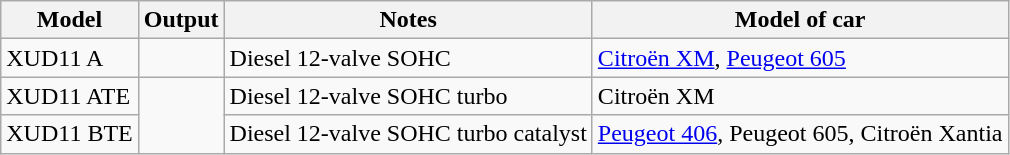<table class="wikitable">
<tr>
<th>Model</th>
<th>Output</th>
<th>Notes</th>
<th>Model of car</th>
</tr>
<tr>
<td>XUD11 A</td>
<td></td>
<td>Diesel 12-valve SOHC</td>
<td><a href='#'>Citroën XM</a>, <a href='#'>Peugeot 605</a></td>
</tr>
<tr>
<td>XUD11 ATE</td>
<td rowspan=2></td>
<td>Diesel 12-valve SOHC turbo</td>
<td>Citroën XM</td>
</tr>
<tr>
<td>XUD11 BTE</td>
<td>Diesel 12-valve SOHC turbo catalyst</td>
<td><a href='#'>Peugeot 406</a>, Peugeot 605, Citroën Xantia</td>
</tr>
</table>
